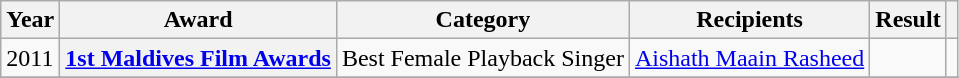<table class="wikitable plainrowheaders sortable">
<tr>
<th scope="col">Year</th>
<th scope="col">Award</th>
<th scope="col">Category</th>
<th scope="col">Recipients</th>
<th scope="col">Result</th>
<th scope="col" class="unsortable"></th>
</tr>
<tr>
<td>2011</td>
<th scope="row"><a href='#'>1st Maldives Film Awards</a></th>
<td>Best Female Playback Singer</td>
<td><a href='#'>Aishath Maain Rasheed</a></td>
<td></td>
<td style="text-align:center;"></td>
</tr>
<tr>
</tr>
</table>
